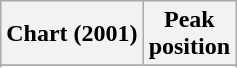<table class="wikitable sortable">
<tr>
<th>Chart (2001)</th>
<th>Peak<br>position</th>
</tr>
<tr>
</tr>
<tr>
</tr>
<tr>
</tr>
<tr>
</tr>
</table>
